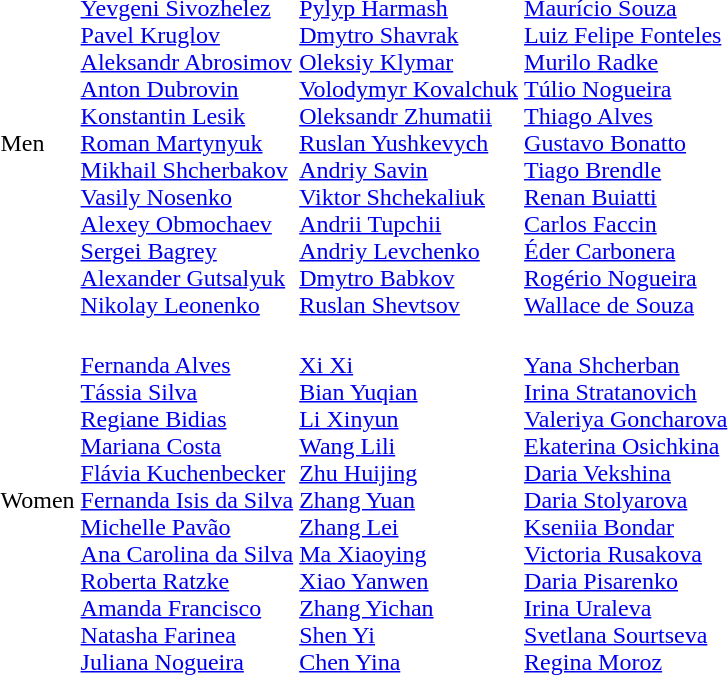<table>
<tr>
<td>Men<br></td>
<td><br><a href='#'>Yevgeni Sivozhelez</a><br><a href='#'>Pavel Kruglov</a><br><a href='#'>Aleksandr Abrosimov</a><br><a href='#'>Anton Dubrovin</a><br><a href='#'>Konstantin Lesik</a><br><a href='#'>Roman Martynyuk</a><br><a href='#'>Mikhail Shcherbakov</a><br><a href='#'>Vasily Nosenko</a><br><a href='#'>Alexey Obmochaev</a><br><a href='#'>Sergei Bagrey</a><br><a href='#'>Alexander Gutsalyuk</a><br><a href='#'>Nikolay Leonenko</a></td>
<td><br><a href='#'>Pylyp Harmash</a><br><a href='#'>Dmytro Shavrak</a><br><a href='#'>Oleksiy Klymar</a><br><a href='#'>Volodymyr Kovalchuk</a><br><a href='#'>Oleksandr Zhumatii</a><br><a href='#'>Ruslan Yushkevych</a><br><a href='#'>Andriy Savin</a><br><a href='#'>Viktor Shchekaliuk</a><br><a href='#'>Andrii Tupchii</a><br><a href='#'>Andriy Levchenko</a><br><a href='#'>Dmytro Babkov</a><br><a href='#'>Ruslan Shevtsov</a></td>
<td><br><a href='#'>Maurício Souza</a><br><a href='#'>Luiz Felipe Fonteles</a><br><a href='#'>Murilo Radke</a><br><a href='#'>Túlio Nogueira</a><br><a href='#'>Thiago Alves</a><br><a href='#'>Gustavo Bonatto</a><br><a href='#'>Tiago Brendle</a><br><a href='#'>Renan Buiatti</a><br><a href='#'>Carlos Faccin</a><br><a href='#'>Éder Carbonera</a><br><a href='#'>Rogério Nogueira</a><br><a href='#'>Wallace de Souza</a></td>
</tr>
<tr>
<td>Women<br></td>
<td><br><a href='#'>Fernanda Alves</a><br><a href='#'>Tássia Silva</a><br><a href='#'>Regiane Bidias</a><br><a href='#'>Mariana Costa</a><br><a href='#'>Flávia Kuchenbecker</a><br><a href='#'>Fernanda Isis da Silva</a><br><a href='#'>Michelle Pavão</a><br><a href='#'>Ana Carolina da Silva</a><br><a href='#'>Roberta Ratzke</a><br><a href='#'>Amanda Francisco</a><br><a href='#'>Natasha Farinea</a><br><a href='#'>Juliana Nogueira</a></td>
<td><br><a href='#'>Xi Xi</a><br><a href='#'>Bian Yuqian</a><br><a href='#'>Li Xinyun</a><br><a href='#'>Wang Lili</a><br><a href='#'>Zhu Huijing</a><br><a href='#'>Zhang Yuan</a><br><a href='#'>Zhang Lei</a><br><a href='#'>Ma Xiaoying</a><br><a href='#'>Xiao Yanwen</a><br><a href='#'>Zhang Yichan</a><br><a href='#'>Shen Yi</a><br><a href='#'>Chen Yina</a></td>
<td><br><a href='#'>Yana Shcherban</a><br><a href='#'>Irina Stratanovich</a><br><a href='#'>Valeriya Goncharova</a><br><a href='#'>Ekaterina Osichkina</a><br><a href='#'>Daria Vekshina</a><br><a href='#'>Daria Stolyarova</a><br><a href='#'>Kseniia Bondar</a><br><a href='#'>Victoria Rusakova</a><br><a href='#'>Daria Pisarenko</a><br><a href='#'>Irina Uraleva</a><br><a href='#'>Svetlana Sourtseva</a><br><a href='#'>Regina Moroz</a></td>
</tr>
</table>
